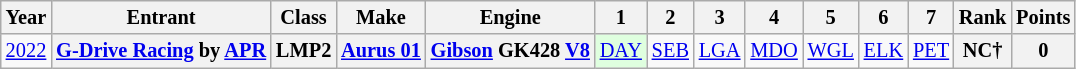<table class="wikitable" style="text-align:center; font-size:85%">
<tr>
<th>Year</th>
<th>Entrant</th>
<th>Class</th>
<th>Make</th>
<th>Engine</th>
<th>1</th>
<th>2</th>
<th>3</th>
<th>4</th>
<th>5</th>
<th>6</th>
<th>7</th>
<th>Rank</th>
<th>Points</th>
</tr>
<tr>
<td><a href='#'>2022</a></td>
<th nowrap><a href='#'>G-Drive Racing</a> by <a href='#'>APR</a></th>
<th>LMP2</th>
<th nowrap><a href='#'>Aurus 01</a></th>
<th nowrap><a href='#'>Gibson</a> GK428 <a href='#'>V8</a></th>
<td style="background:#DFFFDF;"><a href='#'>DAY</a><br></td>
<td><a href='#'>SEB</a></td>
<td><a href='#'>LGA</a></td>
<td><a href='#'>MDO</a></td>
<td><a href='#'>WGL</a></td>
<td><a href='#'>ELK</a></td>
<td><a href='#'>PET</a></td>
<th>NC†</th>
<th>0</th>
</tr>
</table>
